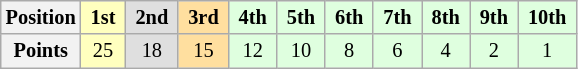<table class="wikitable" style="font-size:85%; text-align:center">
<tr>
<th>Position</th>
<td style="background:#ffffbf;"> <strong>1st</strong> </td>
<td style="background:#dfdfdf;"> <strong>2nd</strong> </td>
<td style="background:#ffdf9f;"> <strong>3rd</strong> </td>
<td style="background:#dfffdf;"> <strong>4th</strong> </td>
<td style="background:#dfffdf;"> <strong>5th</strong> </td>
<td style="background:#dfffdf;"> <strong>6th</strong> </td>
<td style="background:#dfffdf;"> <strong>7th</strong> </td>
<td style="background:#dfffdf;"> <strong>8th</strong> </td>
<td style="background:#dfffdf;"> <strong>9th</strong> </td>
<td style="background:#dfffdf;"> <strong>10th</strong> </td>
</tr>
<tr>
<th>Points</th>
<td style="background:#ffffbf;">25</td>
<td style="background:#dfdfdf;">18</td>
<td style="background:#ffdf9f;">15</td>
<td style="background:#dfffdf;">12</td>
<td style="background:#dfffdf;">10</td>
<td style="background:#dfffdf;">8</td>
<td style="background:#dfffdf;">6</td>
<td style="background:#dfffdf;">4</td>
<td style="background:#dfffdf;">2</td>
<td style="background:#dfffdf;">1</td>
</tr>
</table>
